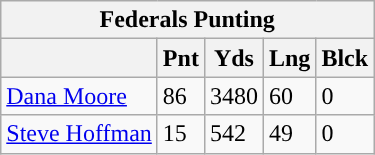<table class="wikitable">
<tr>
<th colspan="5">Federals Punting</th>
</tr>
<tr>
<th></th>
<th>Pnt</th>
<th>Yds</th>
<th>Lng</th>
<th>Blck</th>
</tr>
<tr>
<td><a href='#'>Dana Moore</a></td>
<td>86</td>
<td>3480</td>
<td>60</td>
<td>0</td>
</tr>
<tr>
<td><a href='#'>Steve Hoffman</a></td>
<td>15</td>
<td>542</td>
<td>49</td>
<td>0</td>
</tr>
</table>
